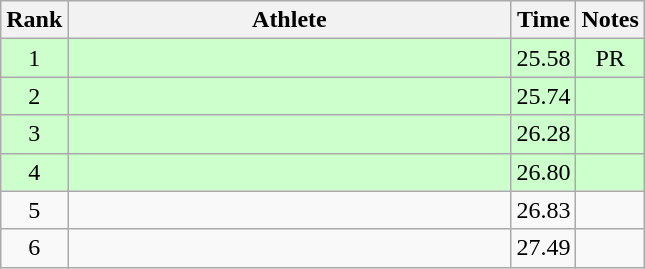<table class="wikitable" style="text-align:center">
<tr>
<th>Rank</th>
<th Style="width:18em">Athlete</th>
<th>Time</th>
<th>Notes</th>
</tr>
<tr style="background:#cfc">
<td>1</td>
<td style="text-align:left"></td>
<td>25.58</td>
<td>PR</td>
</tr>
<tr style="background:#cfc">
<td>2</td>
<td style="text-align:left"></td>
<td>25.74</td>
<td></td>
</tr>
<tr style="background:#cfc">
<td>3</td>
<td style="text-align:left"></td>
<td>26.28</td>
<td></td>
</tr>
<tr style="background:#cfc">
<td>4</td>
<td style="text-align:left"></td>
<td>26.80</td>
<td></td>
</tr>
<tr>
<td>5</td>
<td style="text-align:left"></td>
<td>26.83</td>
<td></td>
</tr>
<tr>
<td>6</td>
<td style="text-align:left"></td>
<td>27.49</td>
<td></td>
</tr>
</table>
